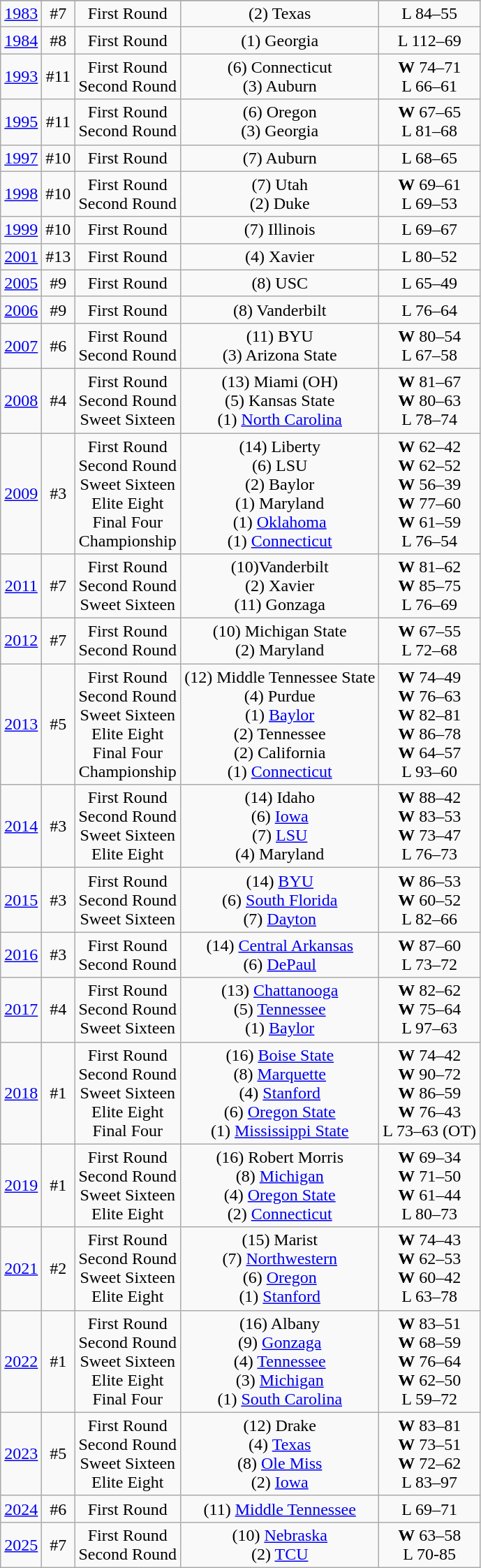<table class="wikitable" style="text-align:center">
<tr>
</tr>
<tr>
<td rowspan=1><a href='#'>1983</a></td>
<td>#7</td>
<td>First Round</td>
<td>(2) Texas</td>
<td>L 84–55</td>
</tr>
<tr style="text-align:center;">
<td rowspan=1><a href='#'>1984</a></td>
<td>#8</td>
<td>First Round</td>
<td>(1) Georgia</td>
<td>L 112–69</td>
</tr>
<tr style="text-align:center;">
<td rowspan=1><a href='#'>1993</a></td>
<td>#11</td>
<td>First Round<br>Second Round</td>
<td>(6) Connecticut<br>(3) Auburn</td>
<td><strong>W</strong> 74–71<br>L 66–61</td>
</tr>
<tr style="text-align:center;">
<td rowspan=1><a href='#'>1995</a></td>
<td>#11</td>
<td>First Round<br>Second Round</td>
<td>(6) Oregon<br>(3) Georgia</td>
<td><strong>W</strong> 67–65<br>L 81–68</td>
</tr>
<tr style="text-align:center;">
<td rowspan=1><a href='#'>1997</a></td>
<td>#10</td>
<td>First Round</td>
<td>(7) Auburn</td>
<td>L 68–65</td>
</tr>
<tr style="text-align:center;">
<td rowspan=1><a href='#'>1998</a></td>
<td>#10</td>
<td>First Round<br>Second Round</td>
<td>(7) Utah<br>(2) Duke</td>
<td><strong>W</strong> 69–61<br>L 69–53</td>
</tr>
<tr style="text-align:center;">
<td rowspan=1><a href='#'>1999</a></td>
<td>#10</td>
<td>First Round</td>
<td>(7) Illinois</td>
<td>L 69–67</td>
</tr>
<tr style="text-align:center;">
<td rowspan=1><a href='#'>2001</a></td>
<td>#13</td>
<td>First Round</td>
<td>(4) Xavier</td>
<td>L 80–52</td>
</tr>
<tr style="text-align:center;">
<td rowspan=1><a href='#'>2005</a></td>
<td>#9</td>
<td>First Round</td>
<td>(8) USC</td>
<td>L 65–49</td>
</tr>
<tr style="text-align:center;">
<td rowspan=1><a href='#'>2006</a></td>
<td>#9</td>
<td>First Round</td>
<td>(8) Vanderbilt</td>
<td>L 76–64</td>
</tr>
<tr style="text-align:center;">
<td rowspan=1><a href='#'>2007</a></td>
<td>#6</td>
<td>First Round<br>Second Round</td>
<td>(11) BYU<br>(3) Arizona State</td>
<td><strong>W</strong> 80–54<br>L 67–58</td>
</tr>
<tr style="text-align:center;">
<td rowspan=1><a href='#'>2008</a></td>
<td>#4</td>
<td>First Round<br>Second Round<br>Sweet Sixteen</td>
<td>(13) Miami (OH)<br>(5) Kansas State<br>(1) <a href='#'>North Carolina</a></td>
<td><strong>W</strong> 81–67<br><strong>W</strong> 80–63<br>L 78–74</td>
</tr>
<tr style="text-align:center;">
<td rowspan=1><a href='#'>2009</a></td>
<td>#3</td>
<td>First Round<br>Second Round<br>Sweet Sixteen<br>Elite Eight<br>Final Four<br>Championship</td>
<td>(14) Liberty<br>(6) LSU<br>(2) Baylor<br>(1) Maryland<br>(1) <a href='#'>Oklahoma</a><br>(1) <a href='#'>Connecticut</a></td>
<td><strong>W</strong> 62–42<br><strong>W</strong> 62–52<br><strong>W</strong> 56–39<br><strong>W</strong> 77–60<br><strong>W</strong> 61–59<br>L 76–54</td>
</tr>
<tr style="text-align:center;">
<td rowspan=1><a href='#'>2011</a></td>
<td>#7</td>
<td>First Round<br>Second Round<br>Sweet Sixteen</td>
<td>(10)Vanderbilt<br>(2) Xavier<br>(11) Gonzaga</td>
<td><strong>W</strong> 81–62<br><strong>W</strong> 85–75<br>L 76–69</td>
</tr>
<tr style="text-align:center;">
<td rowspan=1><a href='#'>2012</a></td>
<td>#7</td>
<td>First Round<br>Second Round</td>
<td>(10) Michigan State<br>(2) Maryland</td>
<td><strong>W</strong> 67–55<br>L 72–68</td>
</tr>
<tr style="text-align:center;">
<td rowspan=1><a href='#'>2013</a></td>
<td>#5</td>
<td>First Round<br>Second Round<br>Sweet Sixteen<br>Elite Eight<br>Final Four<br>Championship</td>
<td>(12) Middle Tennessee State<br>(4) Purdue<br>(1) <a href='#'>Baylor</a><br>(2) Tennessee<br>(2) California<br>(1) <a href='#'>Connecticut</a></td>
<td><strong>W</strong> 74–49<br><strong>W</strong> 76–63<br><strong>W</strong> 82–81<br><strong>W</strong> 86–78<br><strong>W</strong> 64–57<br>L 93–60</td>
</tr>
<tr style="text-align:center;">
<td rowspan=1><a href='#'>2014</a></td>
<td>#3</td>
<td>First Round<br>Second Round<br>Sweet Sixteen<br>Elite Eight</td>
<td>(14) Idaho<br> (6) <a href='#'>Iowa</a><br>(7) <a href='#'>LSU</a><br>(4) Maryland</td>
<td><strong>W</strong> 88–42<br><strong>W</strong> 83–53<br><strong>W</strong> 73–47<br>L 76–73</td>
</tr>
<tr style="text-align:center;">
<td rowspan=1><a href='#'>2015</a></td>
<td>#3</td>
<td>First Round<br>Second Round<br>Sweet Sixteen</td>
<td>(14) <a href='#'>BYU</a><br>(6) <a href='#'>South Florida</a><br>(7) <a href='#'>Dayton</a></td>
<td><strong>W</strong> 86–53<br><strong>W</strong> 60–52<br>L 82–66</td>
</tr>
<tr style="text-align:center;">
<td rowspan=1><a href='#'>2016</a></td>
<td>#3</td>
<td>First Round<br>Second Round</td>
<td>(14) <a href='#'>Central Arkansas</a><br>(6) <a href='#'>DePaul</a></td>
<td><strong>W</strong> 87–60<br>L 73–72</td>
</tr>
<tr style="text-align:center;">
<td rowspan=1><a href='#'>2017</a></td>
<td>#4</td>
<td>First Round<br>Second Round<br>Sweet Sixteen</td>
<td>(13) <a href='#'>Chattanooga</a><br>(5) <a href='#'>Tennessee</a><br>(1) <a href='#'>Baylor</a></td>
<td><strong>W</strong> 82–62<br><strong>W</strong> 75–64<br>L 97–63</td>
</tr>
<tr style="text-align:center;">
<td rowspan=1><a href='#'>2018</a></td>
<td>#1</td>
<td>First Round<br>Second Round<br>Sweet Sixteen<br>Elite Eight<br>Final Four</td>
<td>(16) <a href='#'>Boise State</a><br>(8) <a href='#'>Marquette</a><br>(4) <a href='#'>Stanford</a><br>(6) <a href='#'>Oregon State</a><br>(1) <a href='#'>Mississippi State</a></td>
<td><strong>W</strong> 74–42<br><strong>W</strong> 90–72<br><strong>W</strong> 86–59<br><strong>W</strong> 76–43<br>L 73–63 (OT)</td>
</tr>
<tr style="text-align:center;">
<td rowspan=1><a href='#'>2019</a></td>
<td>#1</td>
<td>First Round<br>Second Round<br>Sweet Sixteen<br>Elite Eight</td>
<td>(16) Robert Morris<br>(8) <a href='#'>Michigan</a><br>(4) <a href='#'>Oregon State</a><br>(2) <a href='#'>Connecticut</a></td>
<td><strong>W</strong> 69–34<br><strong>W</strong> 71–50<br><strong>W</strong> 61–44<br>L 80–73</td>
</tr>
<tr style="text-align:center;">
<td rowspan=1><a href='#'>2021</a></td>
<td>#2</td>
<td>First Round<br>Second Round<br>Sweet Sixteen<br>Elite Eight</td>
<td>(15) Marist<br>(7) <a href='#'>Northwestern</a><br>(6) <a href='#'>Oregon</a><br>(1) <a href='#'>Stanford</a></td>
<td><strong>W</strong> 74–43<br><strong>W</strong> 62–53<br><strong>W</strong> 60–42<br>L 63–78</td>
</tr>
<tr style="text-align:center;">
<td rowspan=1><a href='#'>2022</a></td>
<td>#1</td>
<td>First Round<br>Second Round<br>Sweet Sixteen<br>Elite Eight<br>Final Four</td>
<td>(16) Albany<br>(9) <a href='#'>Gonzaga</a><br>(4) <a href='#'>Tennessee</a><br>(3) <a href='#'>Michigan</a><br>(1) <a href='#'>South Carolina</a></td>
<td><strong>W</strong> 83–51<br><strong>W</strong> 68–59<br><strong>W</strong> 76–64<br><strong>W</strong> 62–50<br>L 59–72</td>
</tr>
<tr style="text-align:center;">
<td rowspan=1><a href='#'>2023</a></td>
<td>#5</td>
<td>First Round<br>Second Round<br>Sweet Sixteen<br>Elite Eight</td>
<td>(12) Drake<br>(4) <a href='#'>Texas</a><br>(8) <a href='#'>Ole Miss</a><br>(2) <a href='#'>Iowa</a></td>
<td><strong>W</strong> 83–81<br><strong>W</strong> 73–51<br><strong>W</strong> 72–62<br>L 83–97</td>
</tr>
<tr style="text-align:center;">
<td rowspan=1><a href='#'>2024</a></td>
<td>#6</td>
<td>First Round</td>
<td>(11) <a href='#'>Middle Tennessee</a></td>
<td>L 69–71</td>
</tr>
<tr style="text-align:center;">
<td rowspan=1><a href='#'>2025</a></td>
<td>#7</td>
<td>First Round<br>Second Round</td>
<td>(10) <a href='#'>Nebraska</a><br>(2) <a href='#'>TCU</a></td>
<td><strong>W</strong> 63–58<br>L 70-85</td>
</tr>
</table>
